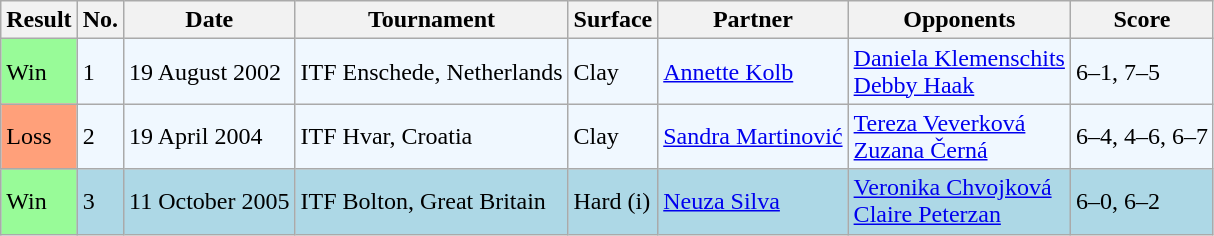<table class="wikitable">
<tr>
<th>Result</th>
<th>No.</th>
<th>Date</th>
<th>Tournament</th>
<th>Surface</th>
<th>Partner</th>
<th>Opponents</th>
<th>Score</th>
</tr>
<tr bgcolor="#f0f8ff">
<td bgcolor="98FB98">Win</td>
<td>1</td>
<td>19 August 2002</td>
<td>ITF Enschede, Netherlands</td>
<td>Clay</td>
<td> <a href='#'>Annette Kolb</a></td>
<td> <a href='#'>Daniela Klemenschits</a> <br>  <a href='#'>Debby Haak</a></td>
<td>6–1, 7–5</td>
</tr>
<tr bgcolor="#f0f8ff">
<td bgcolor="FFA07A">Loss</td>
<td>2</td>
<td>19 April 2004</td>
<td>ITF Hvar, Croatia</td>
<td>Clay</td>
<td> <a href='#'>Sandra Martinović</a></td>
<td> <a href='#'>Tereza Veverková</a> <br>  <a href='#'>Zuzana Černá</a></td>
<td>6–4, 4–6, 6–7</td>
</tr>
<tr style="background:lightblue;">
<td style="background:#98fb98;">Win</td>
<td>3</td>
<td>11 October 2005</td>
<td>ITF Bolton, Great Britain</td>
<td>Hard (i)</td>
<td> <a href='#'>Neuza Silva</a></td>
<td> <a href='#'>Veronika Chvojková</a> <br>  <a href='#'>Claire Peterzan</a></td>
<td>6–0, 6–2</td>
</tr>
</table>
